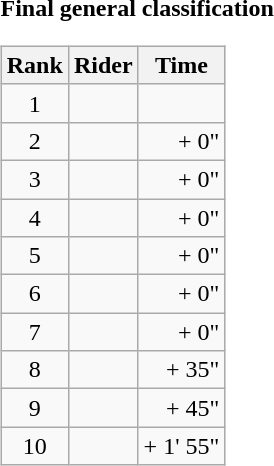<table>
<tr>
<td><strong>Final general classification</strong><br><table class="wikitable">
<tr>
<th scope="col">Rank</th>
<th scope="col">Rider</th>
<th scope="col">Time</th>
</tr>
<tr>
<td style="text-align:center;">1</td>
<td></td>
<td style="text-align:right;"></td>
</tr>
<tr>
<td style="text-align:center;">2</td>
<td></td>
<td style="text-align:right;">+ 0"</td>
</tr>
<tr>
<td style="text-align:center;">3</td>
<td></td>
<td style="text-align:right;">+ 0"</td>
</tr>
<tr>
<td style="text-align:center;">4</td>
<td></td>
<td style="text-align:right;">+ 0"</td>
</tr>
<tr>
<td style="text-align:center;">5</td>
<td></td>
<td style="text-align:right;">+ 0"</td>
</tr>
<tr>
<td style="text-align:center;">6</td>
<td></td>
<td style="text-align:right;">+ 0"</td>
</tr>
<tr>
<td style="text-align:center;">7</td>
<td></td>
<td style="text-align:right;">+ 0"</td>
</tr>
<tr>
<td style="text-align:center;">8</td>
<td></td>
<td style="text-align:right;">+ 35"</td>
</tr>
<tr>
<td style="text-align:center;">9</td>
<td></td>
<td style="text-align:right;">+ 45"</td>
</tr>
<tr>
<td style="text-align:center;">10</td>
<td></td>
<td style="text-align:right;">+ 1' 55"</td>
</tr>
</table>
</td>
</tr>
</table>
